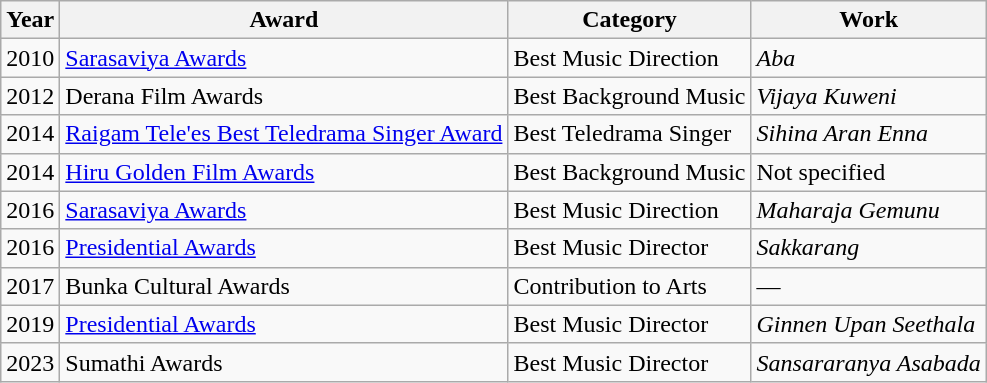<table class="wikitable">
<tr>
<th>Year</th>
<th>Award</th>
<th>Category</th>
<th>Work</th>
</tr>
<tr>
<td>2010</td>
<td><a href='#'>Sarasaviya Awards</a></td>
<td>Best Music Direction</td>
<td><em>Aba</em></td>
</tr>
<tr>
<td>2012</td>
<td>Derana Film Awards</td>
<td>Best Background Music</td>
<td><em>Vijaya Kuweni</em></td>
</tr>
<tr>
<td>2014</td>
<td><a href='#'>Raigam Tele'es Best Teledrama Singer Award</a></td>
<td>Best Teledrama Singer</td>
<td><em>Sihina Aran Enna</em></td>
</tr>
<tr>
<td>2014</td>
<td><a href='#'>Hiru Golden Film Awards</a></td>
<td>Best Background Music</td>
<td>Not specified</td>
</tr>
<tr>
<td>2016</td>
<td><a href='#'>Sarasaviya Awards</a></td>
<td>Best Music Direction</td>
<td><em>Maharaja Gemunu</em></td>
</tr>
<tr>
<td>2016</td>
<td><a href='#'>Presidential Awards</a></td>
<td>Best Music Director</td>
<td><em>Sakkarang</em></td>
</tr>
<tr>
<td>2017</td>
<td>Bunka Cultural Awards</td>
<td>Contribution to Arts</td>
<td>—</td>
</tr>
<tr>
<td>2019</td>
<td><a href='#'>Presidential Awards</a></td>
<td>Best Music Director</td>
<td><em>Ginnen Upan Seethala</em></td>
</tr>
<tr>
<td>2023</td>
<td>Sumathi Awards</td>
<td>Best Music Director</td>
<td><em>Sansararanya Asabada</em></td>
</tr>
</table>
